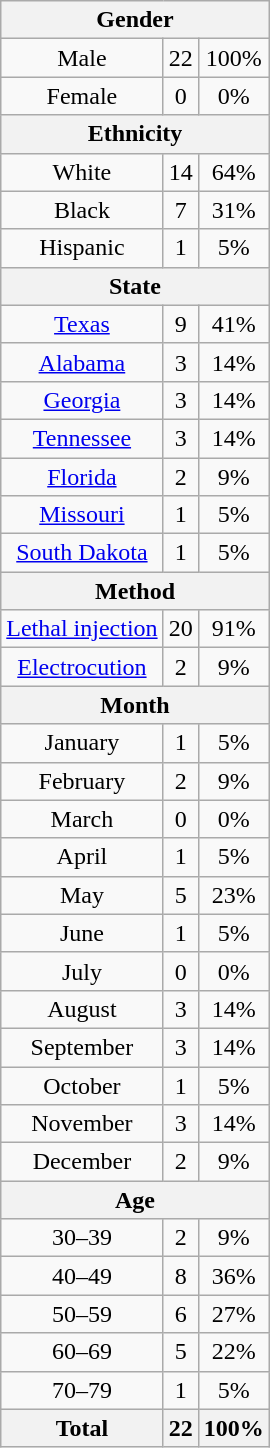<table class="wikitable" style="text-align:center;">
<tr>
<th colspan="3">Gender</th>
</tr>
<tr>
<td>Male</td>
<td>22</td>
<td>100%</td>
</tr>
<tr>
<td>Female</td>
<td>0</td>
<td>0%</td>
</tr>
<tr>
<th colspan="3">Ethnicity</th>
</tr>
<tr>
<td>White</td>
<td>14</td>
<td>64%</td>
</tr>
<tr>
<td>Black</td>
<td>7</td>
<td>31%</td>
</tr>
<tr>
<td>Hispanic</td>
<td>1</td>
<td>5%</td>
</tr>
<tr>
<th colspan="3">State</th>
</tr>
<tr>
<td><a href='#'>Texas</a></td>
<td>9</td>
<td>41%</td>
</tr>
<tr>
<td><a href='#'>Alabama</a></td>
<td>3</td>
<td>14%</td>
</tr>
<tr>
<td><a href='#'>Georgia</a></td>
<td>3</td>
<td>14%</td>
</tr>
<tr>
<td><a href='#'>Tennessee</a></td>
<td>3</td>
<td>14%</td>
</tr>
<tr>
<td><a href='#'>Florida</a></td>
<td>2</td>
<td>9%</td>
</tr>
<tr>
<td><a href='#'>Missouri</a></td>
<td>1</td>
<td>5%</td>
</tr>
<tr>
<td><a href='#'>South Dakota</a></td>
<td>1</td>
<td>5%</td>
</tr>
<tr>
<th colspan="3">Method</th>
</tr>
<tr>
<td><a href='#'>Lethal injection</a></td>
<td>20</td>
<td>91%</td>
</tr>
<tr>
<td><a href='#'>Electrocution</a></td>
<td>2</td>
<td>9%</td>
</tr>
<tr>
<th colspan="3">Month</th>
</tr>
<tr>
<td>January</td>
<td>1</td>
<td>5%</td>
</tr>
<tr>
<td>February</td>
<td>2</td>
<td>9%</td>
</tr>
<tr>
<td>March</td>
<td>0</td>
<td>0%</td>
</tr>
<tr>
<td>April</td>
<td>1</td>
<td>5%</td>
</tr>
<tr>
<td>May</td>
<td>5</td>
<td>23%</td>
</tr>
<tr>
<td>June</td>
<td>1</td>
<td>5%</td>
</tr>
<tr>
<td>July</td>
<td>0</td>
<td>0%</td>
</tr>
<tr>
<td>August</td>
<td>3</td>
<td>14%</td>
</tr>
<tr>
<td>September</td>
<td>3</td>
<td>14%</td>
</tr>
<tr>
<td>October</td>
<td>1</td>
<td>5%</td>
</tr>
<tr>
<td>November</td>
<td>3</td>
<td>14%</td>
</tr>
<tr>
<td>December</td>
<td>2</td>
<td>9%</td>
</tr>
<tr>
<th colspan="3">Age</th>
</tr>
<tr>
<td>30–39</td>
<td>2</td>
<td>9%</td>
</tr>
<tr>
<td>40–49</td>
<td>8</td>
<td>36%</td>
</tr>
<tr>
<td>50–59</td>
<td>6</td>
<td>27%</td>
</tr>
<tr>
<td>60–69</td>
<td>5</td>
<td>22%</td>
</tr>
<tr>
<td>70–79</td>
<td>1</td>
<td>5%</td>
</tr>
<tr>
<th>Total</th>
<th>22</th>
<th>100%</th>
</tr>
</table>
